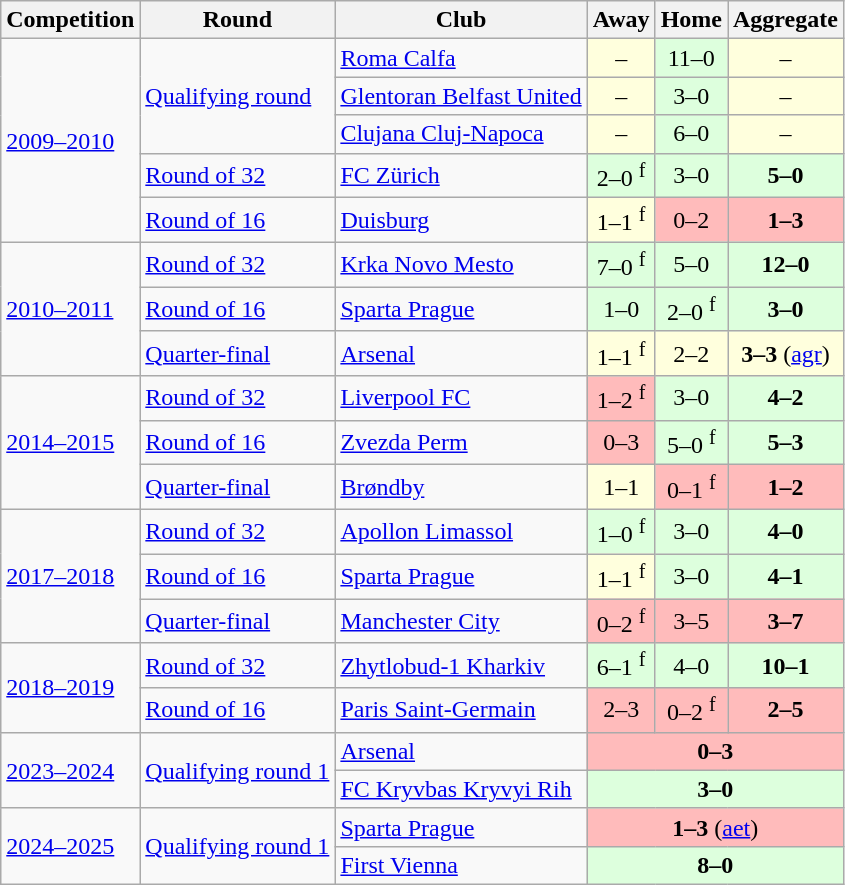<table class="wikitable">
<tr>
<th>Competition</th>
<th>Round</th>
<th>Club</th>
<th>Away</th>
<th>Home</th>
<th>Aggregate</th>
</tr>
<tr>
<td rowspan="5"><a href='#'>2009–2010</a></td>
<td rowspan="3"><a href='#'>Qualifying round</a></td>
<td> <a href='#'>Roma Calfa</a></td>
<td bgcolor="#ffffdd" style="text-align:center;">–</td>
<td bgcolor="#ddffdd" style="text-align:center;">11–0</td>
<td bgcolor="#ffffdd" style="text-align:center;">–</td>
</tr>
<tr>
<td> <a href='#'>Glentoran Belfast United</a></td>
<td bgcolor="#ffffdd" style="text-align:center;">–</td>
<td bgcolor="#ddffdd" style="text-align:center;">3–0</td>
<td bgcolor="#ffffdd" style="text-align:center;">–</td>
</tr>
<tr>
<td> <a href='#'>Clujana Cluj-Napoca</a></td>
<td bgcolor="#ffffdd" style="text-align:center;">–</td>
<td bgcolor="#ddffdd" style="text-align:center;">6–0</td>
<td bgcolor="#ffffdd" style="text-align:center;">–</td>
</tr>
<tr>
<td><a href='#'>Round of 32</a></td>
<td> <a href='#'>FC Zürich</a></td>
<td bgcolor="#ddffdd" style="text-align:center;">2–0 <sup>f</sup></td>
<td bgcolor="#ddffdd" style="text-align:center;">3–0</td>
<td bgcolor="#ddffdd" style="text-align:center;"><strong>5–0</strong></td>
</tr>
<tr>
<td><a href='#'>Round of 16</a></td>
<td> <a href='#'>Duisburg</a></td>
<td bgcolor="#ffffdd" style="text-align:center;">1–1 <sup>f</sup></td>
<td bgcolor="#ffbbbb" style="text-align:center;">0–2</td>
<td bgcolor="#ffbbbb" style="text-align:center;"><strong>1–3</strong></td>
</tr>
<tr>
<td rowspan="3"><a href='#'>2010–2011</a></td>
<td><a href='#'>Round of 32</a></td>
<td> <a href='#'>Krka Novo Mesto</a></td>
<td bgcolor="#ddffdd" style="text-align:center;">7–0 <sup>f</sup></td>
<td bgcolor="#ddffdd" style="text-align:center;">5–0</td>
<td bgcolor="#ddffdd" style="text-align:center;"><strong>12–0</strong></td>
</tr>
<tr>
<td><a href='#'>Round of 16</a></td>
<td> <a href='#'>Sparta Prague</a></td>
<td bgcolor="#ddffdd" style="text-align:center;">1–0</td>
<td bgcolor="#ddffdd" style="text-align:center;">2–0 <sup>f</sup></td>
<td bgcolor="#ddffdd" style="text-align:center;"><strong>3–0</strong></td>
</tr>
<tr>
<td><a href='#'>Quarter-final</a></td>
<td> <a href='#'>Arsenal</a></td>
<td bgcolor="#ffffdd" style="text-align:center;">1–1 <sup>f</sup></td>
<td bgcolor="#ffffdd" style="text-align:center;">2–2</td>
<td bgcolor="#ffffdd" style="text-align:center;"><strong>3–3</strong> (<a href='#'>agr</a>)</td>
</tr>
<tr>
<td rowspan="3"><a href='#'>2014–2015</a></td>
<td><a href='#'>Round of 32</a></td>
<td> <a href='#'>Liverpool FC</a></td>
<td bgcolor="#ffbbbb" style="text-align:center;">1–2 <sup>f</sup></td>
<td bgcolor="#ddffdd" style="text-align:center;">3–0</td>
<td bgcolor="#ddffdd" style="text-align:center;"><strong>4–2</strong></td>
</tr>
<tr>
<td><a href='#'>Round of 16</a></td>
<td> <a href='#'>Zvezda Perm</a></td>
<td bgcolor="#ffbbbb" style="text-align:center;">0–3</td>
<td bgcolor="#ddffdd" style="text-align:center;">5–0 <sup>f</sup></td>
<td bgcolor="#ddffdd" style="text-align:center;"><strong>5–3</strong></td>
</tr>
<tr>
<td><a href='#'>Quarter-final</a></td>
<td> <a href='#'>Brøndby</a></td>
<td bgcolor="#ffffdd" style="text-align:center;">1–1</td>
<td bgcolor="#ffbbbb" style="text-align:center;">0–1 <sup>f</sup></td>
<td bgcolor="#ffbbbb" style="text-align:center;"><strong>1–2</strong></td>
</tr>
<tr>
<td rowspan="3"><a href='#'>2017–2018</a></td>
<td><a href='#'>Round of 32</a></td>
<td> <a href='#'>Apollon Limassol</a></td>
<td bgcolor="#ddffdd" style="text-align:center;">1–0 <sup>f</sup></td>
<td bgcolor="#ddffdd" style="text-align:center;">3–0</td>
<td bgcolor="#ddffdd" style="text-align:center;"><strong>4–0</strong></td>
</tr>
<tr>
<td><a href='#'>Round of 16</a></td>
<td> <a href='#'>Sparta Prague</a></td>
<td bgcolor="#ffffdd" style="text-align:center;">1–1 <sup>f</sup></td>
<td bgcolor="#ddffdd" style="text-align:center;">3–0</td>
<td bgcolor="#ddffdd" style="text-align:center;"><strong>4–1</strong></td>
</tr>
<tr>
<td><a href='#'>Quarter-final</a></td>
<td> <a href='#'>Manchester City</a></td>
<td bgcolor="#ffbbbb" style="text-align:center;">0–2 <sup>f</sup></td>
<td bgcolor="#ffbbbb" style="text-align:center;">3–5</td>
<td bgcolor="#ffbbbb" style="text-align:center;"><strong>3–7</strong></td>
</tr>
<tr>
<td rowspan="2"><a href='#'>2018–2019</a></td>
<td><a href='#'>Round of 32</a></td>
<td> <a href='#'>Zhytlobud-1 Kharkiv</a></td>
<td bgcolor="#ddffdd" style="text-align:center;">6–1 <sup>f</sup></td>
<td bgcolor="#ddffdd" style="text-align:center;">4–0</td>
<td bgcolor="#ddffdd" style="text-align:center;"><strong>10–1</strong></td>
</tr>
<tr>
<td><a href='#'>Round of 16</a></td>
<td> <a href='#'>Paris Saint-Germain</a></td>
<td bgcolor="#ffbbbb" style="text-align:center;">2–3</td>
<td bgcolor="#ffbbbb" style="text-align:center;">0–2 <sup>f</sup></td>
<td bgcolor="#ffbbbb" style="text-align:center;"><strong>2–5</strong></td>
</tr>
<tr>
<td rowspan="2"><a href='#'>2023–2024</a></td>
<td rowspan="2"><a href='#'>Qualifying round 1</a></td>
<td> <a href='#'>Arsenal</a></td>
<td bgcolor="#ffbbbb" style="text-align:center;"  colspan="3"><strong>0–3</strong></td>
</tr>
<tr>
<td> <a href='#'>FC Kryvbas Kryvyi Rih</a></td>
<td bgcolor="#ddffdd" style="text-align:center;"  colspan="3"><strong>3–0</strong></td>
</tr>
<tr>
<td rowspan="2"><a href='#'>2024–2025</a></td>
<td rowspan="2"><a href='#'>Qualifying round 1</a></td>
<td> <a href='#'>Sparta Prague</a></td>
<td bgcolor="#ffbbbb" style="text-align:center;" colspan="3"><strong>1–3</strong> (<a href='#'>aet</a>)</td>
</tr>
<tr>
<td> <a href='#'>First Vienna</a></td>
<td bgcolor="#ddffdd" style="text-align:center;" colspan="3"><strong>8–0</strong></td>
</tr>
</table>
